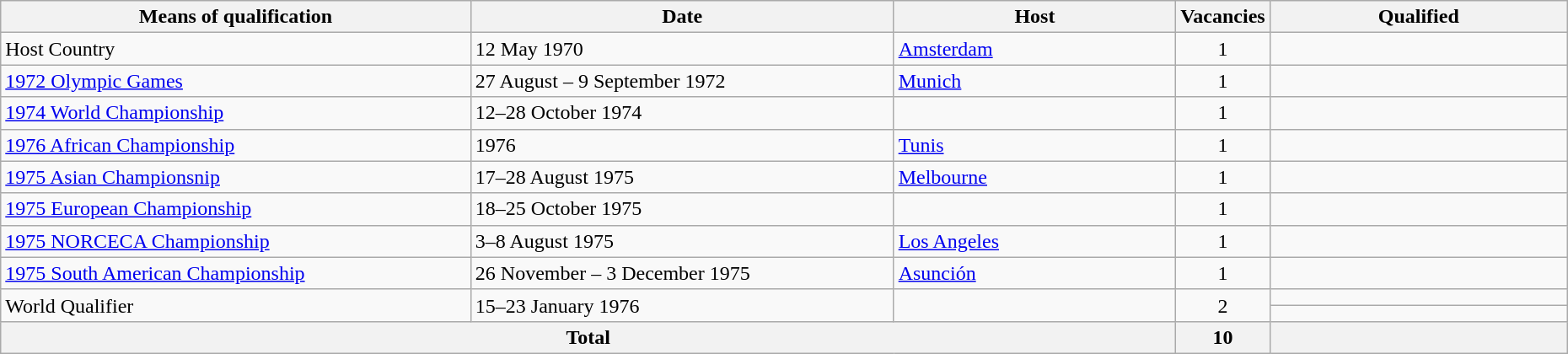<table class="wikitable">
<tr>
<th width=30%>Means of qualification</th>
<th width=27%>Date</th>
<th width=18%>Host</th>
<th width=6%>Vacancies</th>
<th width=19%>Qualified</th>
</tr>
<tr>
<td>Host Country</td>
<td>12 May 1970</td>
<td> <a href='#'>Amsterdam</a></td>
<td align="center">1</td>
<td></td>
</tr>
<tr>
<td><a href='#'>1972 Olympic Games</a></td>
<td>27 August – 9 September 1972</td>
<td> <a href='#'>Munich</a></td>
<td align="center">1</td>
<td></td>
</tr>
<tr>
<td><a href='#'>1974 World Championship</a></td>
<td>12–28 October 1974</td>
<td></td>
<td align="center">1</td>
<td></td>
</tr>
<tr>
<td><a href='#'>1976 African Championship</a></td>
<td>1976</td>
<td> <a href='#'>Tunis</a></td>
<td align="center">1</td>
<td></td>
</tr>
<tr>
<td><a href='#'>1975 Asian Championsnip</a></td>
<td>17–28 August 1975</td>
<td> <a href='#'>Melbourne</a></td>
<td align="center">1</td>
<td></td>
</tr>
<tr>
<td><a href='#'>1975 European Championship</a></td>
<td>18–25 October 1975</td>
<td></td>
<td align="center">1</td>
<td></td>
</tr>
<tr>
<td><a href='#'>1975 NORCECA Championship</a></td>
<td>3–8 August 1975</td>
<td> <a href='#'>Los Angeles</a></td>
<td align="center">1</td>
<td></td>
</tr>
<tr>
<td><a href='#'>1975 South American Championship</a></td>
<td>26 November – 3 December 1975</td>
<td> <a href='#'>Asunción</a></td>
<td align="center">1</td>
<td></td>
</tr>
<tr>
<td rowspan="2">World Qualifier</td>
<td rowspan="2">15–23 January 1976</td>
<td rowspan="2"></td>
<td rowspan="2" align="center">2</td>
<td></td>
</tr>
<tr>
<td></td>
</tr>
<tr>
<th colspan="3">Total</th>
<th>10</th>
<th></th>
</tr>
</table>
